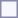<table style="border:1px solid #8888aa; background-color:#f7f8ff; padding:5px; font-size:95%; margin: 0px 12px 12px 0px;">
</table>
